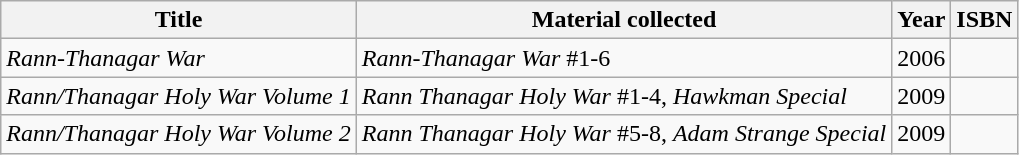<table class="wikitable sortable">
<tr>
<th>Title</th>
<th>Material collected</th>
<th>Year</th>
<th>ISBN</th>
</tr>
<tr>
<td><em>Rann-Thanagar War</em></td>
<td><em>Rann-Thanagar War</em> #1-6</td>
<td>2006</td>
<td></td>
</tr>
<tr>
<td><em>Rann/Thanagar Holy War Volume 1</em></td>
<td><em>Rann Thanagar Holy War</em> #1-4, <em>Hawkman Special</em></td>
<td>2009</td>
<td></td>
</tr>
<tr>
<td><em>Rann/Thanagar Holy War Volume 2</em></td>
<td><em>Rann Thanagar Holy War</em> #5-8, <em>Adam Strange Special</em></td>
<td>2009</td>
<td></td>
</tr>
</table>
